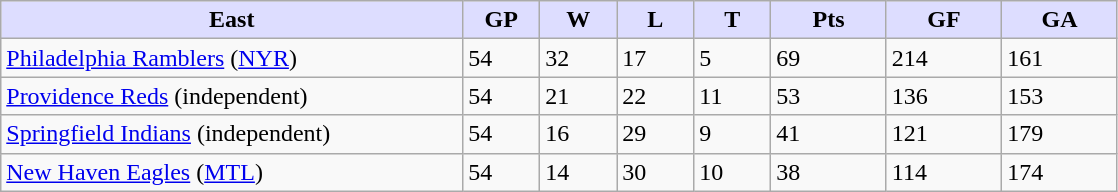<table class="wikitable">
<tr>
<th style="background:#ddf; width:30%;">East</th>
<th style="background:#ddf; width:5%;">GP</th>
<th style="background:#ddf; width:5%;">W</th>
<th style="background:#ddf; width:5%;">L</th>
<th style="background:#ddf; width:5%;">T</th>
<th style="background:#ddf; width:7.5%;">Pts</th>
<th style="background:#ddf; width:7.5%;">GF</th>
<th style="background:#ddf; width:7.5%;">GA</th>
</tr>
<tr>
<td><a href='#'>Philadelphia Ramblers</a> (<a href='#'>NYR</a>)</td>
<td>54</td>
<td>32</td>
<td>17</td>
<td>5</td>
<td>69</td>
<td>214</td>
<td>161</td>
</tr>
<tr>
<td><a href='#'>Providence Reds</a> (independent)</td>
<td>54</td>
<td>21</td>
<td>22</td>
<td>11</td>
<td>53</td>
<td>136</td>
<td>153</td>
</tr>
<tr>
<td><a href='#'>Springfield Indians</a> (independent)</td>
<td>54</td>
<td>16</td>
<td>29</td>
<td>9</td>
<td>41</td>
<td>121</td>
<td>179</td>
</tr>
<tr>
<td><a href='#'>New Haven Eagles</a> (<a href='#'>MTL</a>)</td>
<td>54</td>
<td>14</td>
<td>30</td>
<td>10</td>
<td>38</td>
<td>114</td>
<td>174</td>
</tr>
</table>
